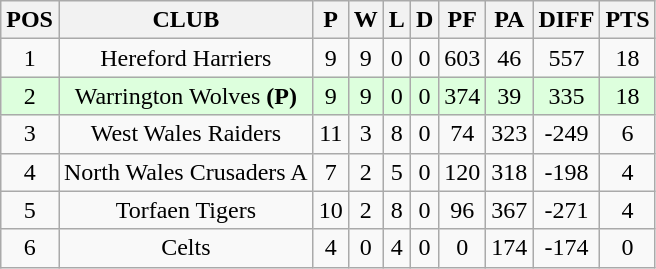<table class="wikitable" style="text-align: center;">
<tr>
<th>POS</th>
<th>CLUB</th>
<th>P</th>
<th>W</th>
<th>L</th>
<th>D</th>
<th>PF</th>
<th>PA</th>
<th>DIFF</th>
<th>PTS</th>
</tr>
<tr>
<td>1</td>
<td>Hereford Harriers</td>
<td>9</td>
<td>9</td>
<td>0</td>
<td>0</td>
<td>603</td>
<td>46</td>
<td>557</td>
<td>18</td>
</tr>
<tr style="background:#ddffdd;">
<td>2</td>
<td> Warrington Wolves <strong>(P)</strong></td>
<td>9</td>
<td>9</td>
<td>0</td>
<td>0</td>
<td>374</td>
<td>39</td>
<td>335</td>
<td>18</td>
</tr>
<tr>
<td>3</td>
<td> West Wales Raiders</td>
<td>11</td>
<td>3</td>
<td>8</td>
<td>0</td>
<td>74</td>
<td>323</td>
<td>-249</td>
<td>6</td>
</tr>
<tr>
<td>4</td>
<td> North Wales Crusaders A</td>
<td>7</td>
<td>2</td>
<td>5</td>
<td>0</td>
<td>120</td>
<td>318</td>
<td>-198</td>
<td>4</td>
</tr>
<tr>
<td>5</td>
<td>Torfaen Tigers</td>
<td>10</td>
<td>2</td>
<td>8</td>
<td>0</td>
<td>96</td>
<td>367</td>
<td>-271</td>
<td>4</td>
</tr>
<tr>
<td>6</td>
<td>Celts</td>
<td>4</td>
<td>0</td>
<td>4</td>
<td>0</td>
<td>0</td>
<td>174</td>
<td>-174</td>
<td>0</td>
</tr>
</table>
